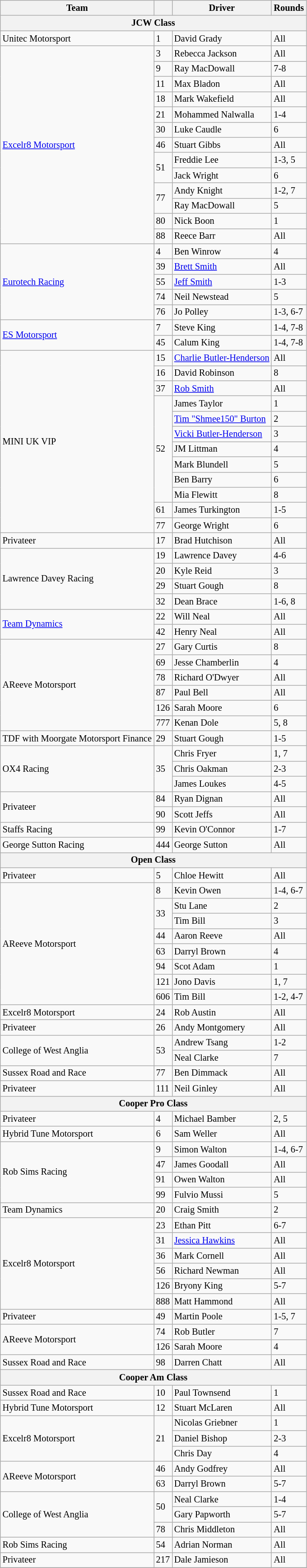<table class="wikitable" style="font-size: 85%;">
<tr>
<th>Team</th>
<th></th>
<th>Driver</th>
<th>Rounds</th>
</tr>
<tr>
<th colspan=4>JCW Class</th>
</tr>
<tr>
<td rowspan=1>Unitec Motorsport</td>
<td>1</td>
<td> David Grady </td>
<td>All</td>
</tr>
<tr>
<td rowspan=13><a href='#'>Excelr8 Motorsport</a></td>
<td>3</td>
<td> Rebecca Jackson </td>
<td>All</td>
</tr>
<tr>
<td>9</td>
<td> Ray MacDowall</td>
<td>7-8</td>
</tr>
<tr>
<td>11</td>
<td> Max Bladon </td>
<td>All</td>
</tr>
<tr>
<td>18</td>
<td> Mark Wakefield </td>
<td>All</td>
</tr>
<tr>
<td>21</td>
<td> Mohammed Nalwalla </td>
<td>1-4</td>
</tr>
<tr>
<td>30</td>
<td> Luke Caudle</td>
<td>6</td>
</tr>
<tr>
<td>46</td>
<td> Stuart Gibbs</td>
<td>All</td>
</tr>
<tr>
<td rowspan=2>51</td>
<td> Freddie Lee</td>
<td>1-3, 5</td>
</tr>
<tr>
<td> Jack Wright</td>
<td>6</td>
</tr>
<tr>
<td rowspan=2>77</td>
<td> Andy Knight</td>
<td>1-2, 7</td>
</tr>
<tr>
<td> Ray MacDowall</td>
<td>5</td>
</tr>
<tr>
<td>80</td>
<td> Nick Boon</td>
<td>1</td>
</tr>
<tr>
<td>88</td>
<td> Reece Barr </td>
<td>All</td>
</tr>
<tr>
<td rowspan=5><a href='#'>Eurotech Racing</a></td>
<td>4</td>
<td> Ben Winrow</td>
<td>4</td>
</tr>
<tr>
<td>39</td>
<td> <a href='#'>Brett Smith</a></td>
<td>All</td>
</tr>
<tr>
<td>55</td>
<td> <a href='#'>Jeff Smith</a></td>
<td>1-3</td>
</tr>
<tr>
<td>74</td>
<td> Neil Newstead</td>
<td>5</td>
</tr>
<tr>
<td>76</td>
<td> Jo Polley </td>
<td>1-3, 6-7</td>
</tr>
<tr>
<td rowspan=2><a href='#'>ES Motorsport</a></td>
<td>7</td>
<td> Steve King</td>
<td>1-4, 7-8</td>
</tr>
<tr>
<td>45</td>
<td> Calum King</td>
<td>1-4, 7-8</td>
</tr>
<tr>
<td rowspan=12>MINI UK VIP</td>
<td>15</td>
<td nowrap> <a href='#'>Charlie Butler-Henderson</a></td>
<td>All</td>
</tr>
<tr>
<td>16</td>
<td> David Robinson</td>
<td>8</td>
</tr>
<tr>
<td>37</td>
<td> <a href='#'>Rob Smith</a></td>
<td>All</td>
</tr>
<tr>
<td rowspan=7>52</td>
<td> James Taylor</td>
<td>1</td>
</tr>
<tr>
<td> <a href='#'>Tim "Shmee150" Burton</a></td>
<td>2</td>
</tr>
<tr>
<td> <a href='#'>Vicki Butler-Henderson</a></td>
<td>3</td>
</tr>
<tr>
<td> JM Littman</td>
<td>4</td>
</tr>
<tr>
<td> Mark Blundell</td>
<td>5</td>
</tr>
<tr>
<td> Ben Barry</td>
<td>6</td>
</tr>
<tr>
<td> Mia Flewitt</td>
<td>8</td>
</tr>
<tr>
<td>61</td>
<td> James Turkington</td>
<td>1-5</td>
</tr>
<tr>
<td>77</td>
<td> George Wright</td>
<td>6</td>
</tr>
<tr>
<td rowspan=1>Privateer</td>
<td>17</td>
<td> Brad Hutchison</td>
<td>All</td>
</tr>
<tr>
<td rowspan=4>Lawrence Davey Racing</td>
<td>19</td>
<td> Lawrence Davey</td>
<td>4-6</td>
</tr>
<tr>
<td>20</td>
<td> Kyle Reid</td>
<td>3</td>
</tr>
<tr>
<td>29</td>
<td> Stuart Gough</td>
<td>8</td>
</tr>
<tr>
<td>32</td>
<td> Dean Brace </td>
<td>1-6, 8</td>
</tr>
<tr>
<td rowspan=2><a href='#'>Team Dynamics</a></td>
<td>22</td>
<td> Will Neal </td>
<td>All</td>
</tr>
<tr>
<td>42</td>
<td> Henry Neal </td>
<td>All</td>
</tr>
<tr>
<td rowspan=6>AReeve Motorsport</td>
<td>27</td>
<td> Gary Curtis</td>
<td>8</td>
</tr>
<tr>
<td>69</td>
<td> Jesse Chamberlin</td>
<td>4</td>
</tr>
<tr>
<td>78</td>
<td> Richard O'Dwyer </td>
<td>All</td>
</tr>
<tr>
<td>87</td>
<td> Paul Bell </td>
<td>All</td>
</tr>
<tr>
<td>126</td>
<td> Sarah Moore</td>
<td>6</td>
</tr>
<tr>
<td>777</td>
<td> Kenan Dole</td>
<td>5, 8</td>
</tr>
<tr>
<td rowspan=1>TDF with Moorgate Motorsport Finance</td>
<td>29</td>
<td> Stuart Gough </td>
<td>1-5</td>
</tr>
<tr>
<td rowspan=3>OX4 Racing</td>
<td rowspan=3>35</td>
<td> Chris Fryer</td>
<td>1, 7</td>
</tr>
<tr>
<td> Chris Oakman</td>
<td>2-3</td>
</tr>
<tr>
<td> James Loukes</td>
<td>4-5</td>
</tr>
<tr>
<td rowspan=2>Privateer</td>
<td>84</td>
<td> Ryan Dignan</td>
<td>All</td>
</tr>
<tr>
<td>90</td>
<td> Scott Jeffs </td>
<td>All</td>
</tr>
<tr>
<td rowspan=1>Staffs Racing</td>
<td>99</td>
<td> Kevin O'Connor</td>
<td>1-7</td>
</tr>
<tr>
<td rowspan=1>George Sutton Racing</td>
<td>444</td>
<td> George Sutton </td>
<td>All</td>
</tr>
<tr>
<th colspan=4>Open Class</th>
</tr>
<tr>
<td rowspan=1>Privateer</td>
<td>5</td>
<td> Chloe Hewitt</td>
<td>All</td>
</tr>
<tr>
<td rowspan=8>AReeve Motorsport</td>
<td>8</td>
<td> Kevin Owen </td>
<td>1-4, 6-7</td>
</tr>
<tr>
<td rowspan=2>33</td>
<td> Stu Lane</td>
<td>2</td>
</tr>
<tr>
<td> Tim Bill</td>
<td>3</td>
</tr>
<tr>
<td>44</td>
<td> Aaron Reeve</td>
<td>All</td>
</tr>
<tr>
<td>63</td>
<td> Darryl Brown</td>
<td>4</td>
</tr>
<tr>
<td>94</td>
<td> Scot Adam</td>
<td>1</td>
</tr>
<tr>
<td>121</td>
<td> Jono Davis</td>
<td>1, 7</td>
</tr>
<tr>
<td>606</td>
<td> Tim Bill</td>
<td>1-2, 4-7</td>
</tr>
<tr>
<td rowspan=1>Excelr8 Motorsport</td>
<td>24</td>
<td> Rob Austin</td>
<td>All</td>
</tr>
<tr>
<td rowspan=1>Privateer</td>
<td>26</td>
<td> Andy Montgomery</td>
<td>All</td>
</tr>
<tr>
<td rowspan=2>College of West Anglia</td>
<td rowspan=2>53</td>
<td> Andrew Tsang</td>
<td>1-2</td>
</tr>
<tr>
<td> Neal Clarke</td>
<td>7</td>
</tr>
<tr>
<td rowspan=1>Sussex Road and Race</td>
<td>77</td>
<td> Ben Dimmack</td>
<td>All</td>
</tr>
<tr>
<td rowspan=1>Privateer</td>
<td>111</td>
<td> Neil Ginley</td>
<td>All</td>
</tr>
<tr>
<th colspan=4>Cooper Pro Class</th>
</tr>
<tr>
<td rowspan=1>Privateer</td>
<td>4</td>
<td> Michael Bamber</td>
<td>2, 5</td>
</tr>
<tr>
<td rowspan=1>Hybrid Tune Motorsport</td>
<td>6</td>
<td> Sam Weller </td>
<td>All</td>
</tr>
<tr>
<td rowspan=4>Rob Sims Racing</td>
<td>9</td>
<td> Simon Walton</td>
<td>1-4, 6-7</td>
</tr>
<tr>
<td>47</td>
<td> James Goodall</td>
<td>All</td>
</tr>
<tr>
<td>91</td>
<td> Owen Walton</td>
<td>All</td>
</tr>
<tr>
<td>99</td>
<td> Fulvio Mussi</td>
<td>5</td>
</tr>
<tr>
<td rowspan=1>Team Dynamics</td>
<td>20</td>
<td> Craig Smith</td>
<td>2</td>
</tr>
<tr>
<td rowspan=6>Excelr8 Motorsport</td>
<td>23</td>
<td> Ethan Pitt</td>
<td>6-7</td>
</tr>
<tr>
<td>31</td>
<td> <a href='#'>Jessica Hawkins</a></td>
<td>All</td>
</tr>
<tr>
<td>36</td>
<td> Mark Cornell</td>
<td>All</td>
</tr>
<tr>
<td>56</td>
<td> Richard Newman</td>
<td>All</td>
</tr>
<tr>
<td>126</td>
<td> Bryony King</td>
<td>5-7</td>
</tr>
<tr>
<td>888</td>
<td> Matt Hammond</td>
<td>All</td>
</tr>
<tr>
<td rowspan=1>Privateer</td>
<td>49</td>
<td> Martin Poole</td>
<td>1-5, 7</td>
</tr>
<tr>
<td rowspan=2>AReeve Motorsport</td>
<td>74</td>
<td> Rob Butler</td>
<td>7</td>
</tr>
<tr>
<td>126</td>
<td> Sarah Moore</td>
<td>4</td>
</tr>
<tr>
<td rowspan=1>Sussex Road and Race</td>
<td>98</td>
<td> Darren Chatt</td>
<td>All</td>
</tr>
<tr>
<th colspan=4>Cooper Am Class</th>
</tr>
<tr>
<td rowspan=1>Sussex Road and Race</td>
<td>10</td>
<td> Paul Townsend</td>
<td>1</td>
</tr>
<tr>
<td rowspan=1>Hybrid Tune Motorsport</td>
<td>12</td>
<td> Stuart McLaren </td>
<td>All</td>
</tr>
<tr>
<td rowspan=3>Excelr8 Motorsport</td>
<td rowspan=3>21</td>
<td> Nicolas Griebner</td>
<td>1</td>
</tr>
<tr>
<td> Daniel Bishop</td>
<td>2-3</td>
</tr>
<tr>
<td> Chris Day</td>
<td>4</td>
</tr>
<tr>
<td rowspan=2>AReeve Motorsport</td>
<td>46</td>
<td> Andy Godfrey</td>
<td>All</td>
</tr>
<tr>
<td>63</td>
<td> Darryl Brown</td>
<td>5-7</td>
</tr>
<tr>
<td rowspan=3>College of West Anglia</td>
<td rowspan=2>50</td>
<td> Neal Clarke</td>
<td>1-4</td>
</tr>
<tr>
<td> Gary Papworth</td>
<td>5-7</td>
</tr>
<tr>
<td>78</td>
<td> Chris Middleton</td>
<td>All</td>
</tr>
<tr>
<td rowspan=1>Rob Sims Racing</td>
<td>54</td>
<td> Adrian Norman</td>
<td>All</td>
</tr>
<tr>
<td rowspan=1>Privateer</td>
<td>217</td>
<td> Dale Jamieson</td>
<td>All</td>
</tr>
<tr>
</tr>
</table>
